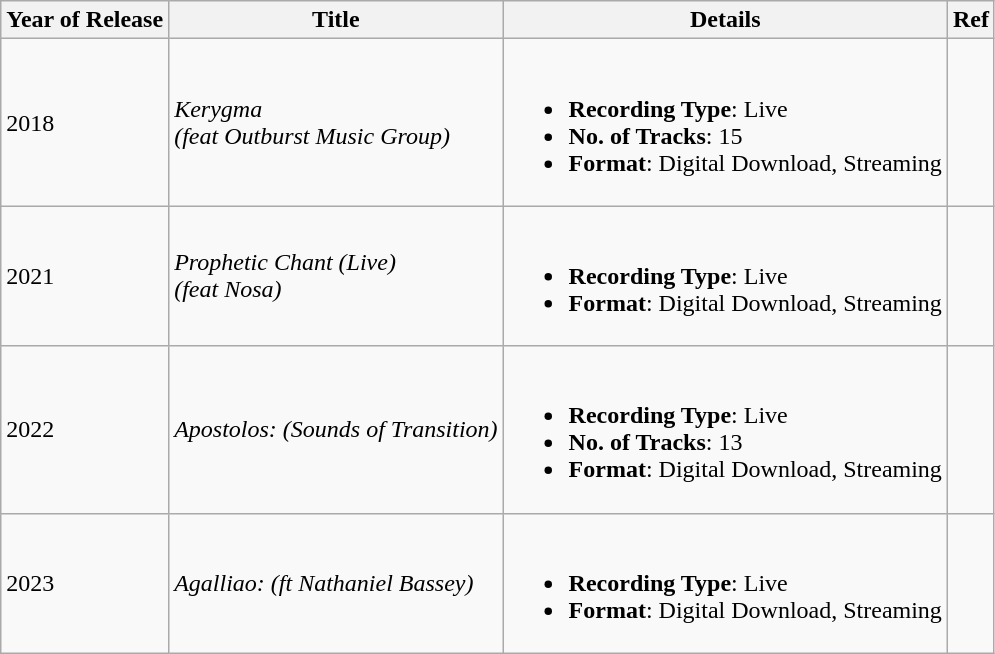<table class="wikitable">
<tr>
<th>Year of Release</th>
<th>Title</th>
<th>Details</th>
<th>Ref</th>
</tr>
<tr>
<td>2018</td>
<td><em>Kerygma</em><br><em>(feat Outburst Music Group)</em></td>
<td><br><ul><li><strong>Recording Type</strong>: Live</li><li><strong>No. of Tracks</strong>: 15</li><li><strong>Format</strong>: Digital Download, Streaming</li></ul></td>
<td></td>
</tr>
<tr>
<td>2021</td>
<td><em>Prophetic Chant (Live)</em><br><em>(feat Nosa)</em></td>
<td><br><ul><li><strong>Recording Type</strong>: Live</li><li><strong>Format</strong>: Digital Download, Streaming</li></ul></td>
<td></td>
</tr>
<tr>
<td>2022</td>
<td><em>Apostolos: (Sounds of Transition)</em></td>
<td><br><ul><li><strong>Recording Type</strong>: Live</li><li><strong>No. of Tracks</strong>: 13</li><li><strong>Format</strong>: Digital Download, Streaming</li></ul></td>
<td></td>
</tr>
<tr>
<td>2023</td>
<td><em>Agalliao: (ft Nathaniel Bassey)</em></td>
<td><br><ul><li><strong>Recording Type</strong>: Live</li><li><strong>Format</strong>: Digital Download, Streaming</li></ul></td>
<td></td>
</tr>
</table>
